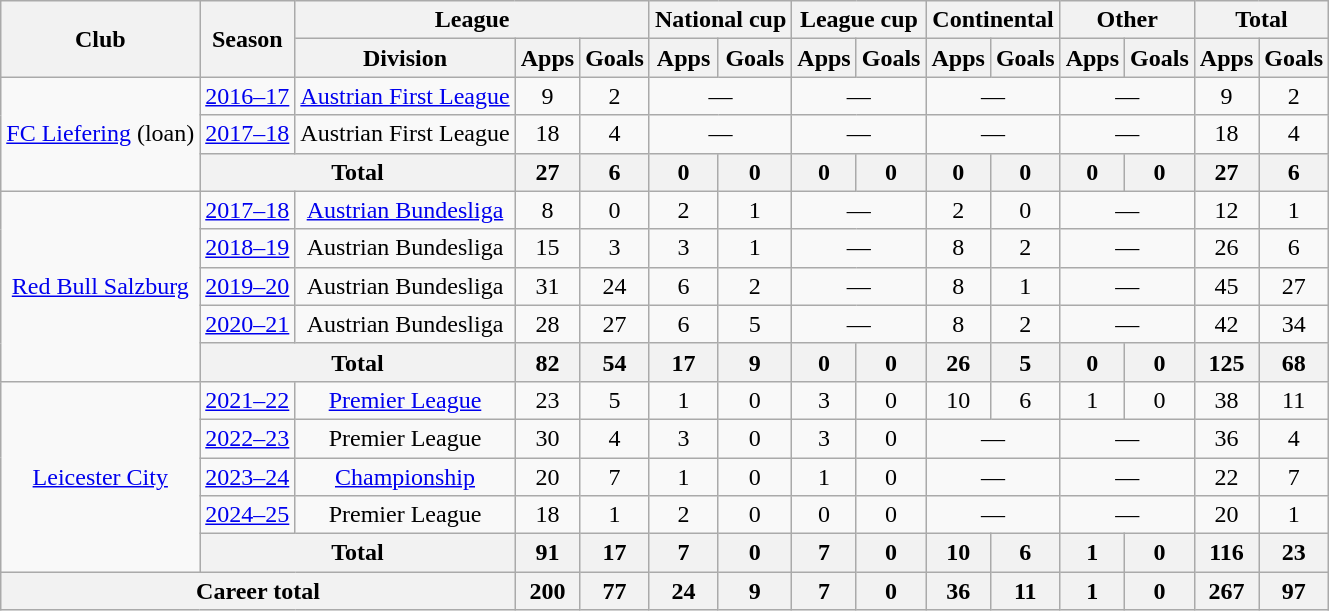<table class="wikitable" style="text-align:center">
<tr>
<th rowspan="2">Club</th>
<th rowspan="2">Season</th>
<th colspan="3">League</th>
<th colspan="2">National cup</th>
<th colspan="2">League cup</th>
<th colspan="2">Continental</th>
<th colspan="2">Other</th>
<th colspan="2">Total</th>
</tr>
<tr>
<th>Division</th>
<th>Apps</th>
<th>Goals</th>
<th>Apps</th>
<th>Goals</th>
<th>Apps</th>
<th>Goals</th>
<th>Apps</th>
<th>Goals</th>
<th>Apps</th>
<th>Goals</th>
<th>Apps</th>
<th>Goals</th>
</tr>
<tr>
<td rowspan="3"><a href='#'>FC Liefering</a> (loan)</td>
<td><a href='#'>2016–17</a></td>
<td><a href='#'>Austrian First League</a></td>
<td>9</td>
<td>2</td>
<td colspan="2">—</td>
<td colspan="2">—</td>
<td colspan="2">—</td>
<td colspan="2">—</td>
<td>9</td>
<td>2</td>
</tr>
<tr>
<td><a href='#'>2017–18</a></td>
<td>Austrian First League</td>
<td>18</td>
<td>4</td>
<td colspan="2">—</td>
<td colspan="2">—</td>
<td colspan="2">—</td>
<td colspan="2">—</td>
<td>18</td>
<td>4</td>
</tr>
<tr>
<th colspan="2">Total</th>
<th>27</th>
<th>6</th>
<th>0</th>
<th>0</th>
<th>0</th>
<th>0</th>
<th>0</th>
<th>0</th>
<th>0</th>
<th>0</th>
<th>27</th>
<th>6</th>
</tr>
<tr>
<td rowspan="5"><a href='#'>Red Bull Salzburg</a></td>
<td><a href='#'>2017–18</a></td>
<td><a href='#'>Austrian Bundesliga</a></td>
<td>8</td>
<td>0</td>
<td>2</td>
<td>1</td>
<td colspan="2">—</td>
<td>2</td>
<td>0</td>
<td colspan="2">—</td>
<td>12</td>
<td>1</td>
</tr>
<tr>
<td><a href='#'>2018–19</a></td>
<td>Austrian Bundesliga</td>
<td>15</td>
<td>3</td>
<td>3</td>
<td>1</td>
<td colspan="2">—</td>
<td>8</td>
<td>2</td>
<td colspan="2">—</td>
<td>26</td>
<td>6</td>
</tr>
<tr>
<td><a href='#'>2019–20</a></td>
<td>Austrian Bundesliga</td>
<td>31</td>
<td>24</td>
<td>6</td>
<td>2</td>
<td colspan="2">—</td>
<td>8</td>
<td>1</td>
<td colspan="2">—</td>
<td>45</td>
<td>27</td>
</tr>
<tr>
<td><a href='#'>2020–21</a></td>
<td>Austrian Bundesliga</td>
<td>28</td>
<td>27</td>
<td>6</td>
<td>5</td>
<td colspan="2">—</td>
<td>8</td>
<td>2</td>
<td colspan="2">—</td>
<td>42</td>
<td>34</td>
</tr>
<tr>
<th colspan="2">Total</th>
<th>82</th>
<th>54</th>
<th>17</th>
<th>9</th>
<th>0</th>
<th>0</th>
<th>26</th>
<th>5</th>
<th>0</th>
<th>0</th>
<th>125</th>
<th>68</th>
</tr>
<tr>
<td rowspan="5"><a href='#'>Leicester City</a></td>
<td><a href='#'>2021–22</a></td>
<td><a href='#'>Premier League</a></td>
<td>23</td>
<td>5</td>
<td>1</td>
<td>0</td>
<td>3</td>
<td>0</td>
<td>10</td>
<td>6</td>
<td>1</td>
<td>0</td>
<td>38</td>
<td>11</td>
</tr>
<tr>
<td><a href='#'>2022–23</a></td>
<td>Premier League</td>
<td>30</td>
<td>4</td>
<td>3</td>
<td>0</td>
<td>3</td>
<td>0</td>
<td colspan="2">—</td>
<td colspan="2">—</td>
<td>36</td>
<td>4</td>
</tr>
<tr>
<td><a href='#'>2023–24</a></td>
<td><a href='#'>Championship</a></td>
<td>20</td>
<td>7</td>
<td>1</td>
<td>0</td>
<td>1</td>
<td>0</td>
<td colspan="2">—</td>
<td colspan="2">—</td>
<td>22</td>
<td>7</td>
</tr>
<tr>
<td><a href='#'>2024–25</a></td>
<td>Premier League</td>
<td>18</td>
<td>1</td>
<td>2</td>
<td>0</td>
<td>0</td>
<td>0</td>
<td colspan="2">—</td>
<td colspan="2">—</td>
<td>20</td>
<td>1</td>
</tr>
<tr>
<th colspan="2">Total</th>
<th>91</th>
<th>17</th>
<th>7</th>
<th>0</th>
<th>7</th>
<th>0</th>
<th>10</th>
<th>6</th>
<th>1</th>
<th>0</th>
<th>116</th>
<th>23</th>
</tr>
<tr>
<th colspan="3">Career total</th>
<th>200</th>
<th>77</th>
<th>24</th>
<th>9</th>
<th>7</th>
<th>0</th>
<th>36</th>
<th>11</th>
<th>1</th>
<th>0</th>
<th>267</th>
<th>97</th>
</tr>
</table>
